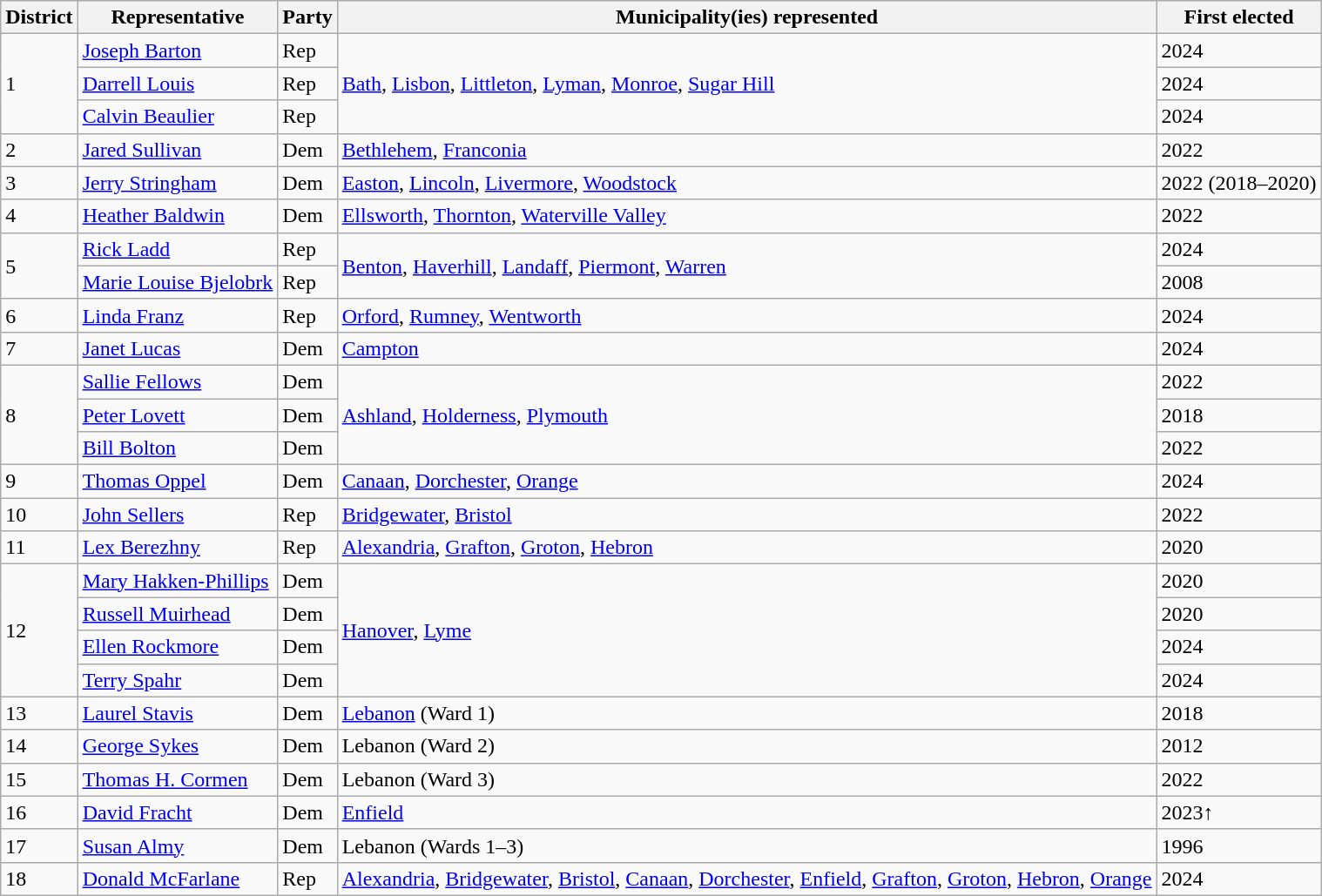<table class="wikitable sortable">
<tr>
<th>District</th>
<th>Representative</th>
<th>Party</th>
<th>Municipality(ies) represented</th>
<th>First elected</th>
</tr>
<tr>
<td rowspan=3>1</td>
<td><a href='#'>Joseph Barton</a></td>
<td>Rep</td>
<td rowspan=3><a href='#'>Bath</a>, <a href='#'>Lisbon</a>, <a href='#'>Littleton</a>, <a href='#'>Lyman</a>, <a href='#'>Monroe</a>, <a href='#'>Sugar Hill</a></td>
<td>2024</td>
</tr>
<tr>
<td><a href='#'>Darrell Louis</a></td>
<td>Rep</td>
<td>2024</td>
</tr>
<tr>
<td><a href='#'>Calvin Beaulier</a></td>
<td>Rep</td>
<td>2024</td>
</tr>
<tr>
<td>2</td>
<td><a href='#'>Jared Sullivan</a></td>
<td>Dem</td>
<td><a href='#'>Bethlehem</a>, <a href='#'>Franconia</a></td>
<td>2022</td>
</tr>
<tr>
<td>3</td>
<td><a href='#'>Jerry Stringham</a></td>
<td>Dem</td>
<td><a href='#'>Easton</a>, <a href='#'>Lincoln</a>, <a href='#'>Livermore</a>, <a href='#'>Woodstock</a></td>
<td>2022 (2018–2020)</td>
</tr>
<tr>
<td>4</td>
<td><a href='#'>Heather Baldwin</a></td>
<td>Dem</td>
<td><a href='#'>Ellsworth</a>, <a href='#'>Thornton</a>, <a href='#'>Waterville Valley</a></td>
<td>2022</td>
</tr>
<tr>
<td rowspan=2>5</td>
<td><a href='#'>Rick Ladd</a></td>
<td>Rep</td>
<td rowspan=2><a href='#'>Benton</a>, <a href='#'>Haverhill</a>, <a href='#'>Landaff</a>, <a href='#'>Piermont</a>, <a href='#'>Warren</a></td>
<td>2024</td>
</tr>
<tr>
<td><a href='#'>Marie Louise Bjelobrk</a></td>
<td>Rep</td>
<td>2008</td>
</tr>
<tr>
<td>6</td>
<td><a href='#'>Linda Franz</a></td>
<td>Rep</td>
<td><a href='#'>Orford</a>, <a href='#'>Rumney</a>, <a href='#'>Wentworth</a></td>
<td>2024</td>
</tr>
<tr>
<td>7</td>
<td><a href='#'>Janet Lucas</a></td>
<td>Dem</td>
<td><a href='#'>Campton</a></td>
<td>2024</td>
</tr>
<tr>
<td rowspan=3>8</td>
<td><a href='#'>Sallie Fellows</a></td>
<td>Dem</td>
<td rowspan=3><a href='#'>Ashland</a>, <a href='#'>Holderness</a>, <a href='#'>Plymouth</a></td>
<td>2022</td>
</tr>
<tr>
<td><a href='#'>Peter Lovett</a></td>
<td>Dem</td>
<td>2018</td>
</tr>
<tr>
<td><a href='#'>Bill Bolton</a></td>
<td>Dem</td>
<td>2022</td>
</tr>
<tr>
<td>9</td>
<td><a href='#'>Thomas Oppel</a></td>
<td>Dem</td>
<td><a href='#'>Canaan</a>, <a href='#'>Dorchester</a>, <a href='#'>Orange</a></td>
<td>2024</td>
</tr>
<tr>
<td>10</td>
<td><a href='#'>John Sellers</a></td>
<td>Rep</td>
<td><a href='#'>Bridgewater</a>, <a href='#'>Bristol</a></td>
<td>2022</td>
</tr>
<tr>
<td>11</td>
<td><a href='#'>Lex Berezhny</a></td>
<td>Rep</td>
<td><a href='#'>Alexandria</a>, <a href='#'>Grafton</a>, <a href='#'>Groton</a>, <a href='#'>Hebron</a></td>
<td>2020</td>
</tr>
<tr>
<td rowspan=4>12</td>
<td><a href='#'>Mary Hakken-Phillips</a></td>
<td>Dem</td>
<td rowspan=4><a href='#'>Hanover</a>, <a href='#'>Lyme</a></td>
<td>2020</td>
</tr>
<tr>
<td><a href='#'>Russell Muirhead</a></td>
<td>Dem</td>
<td>2020</td>
</tr>
<tr>
<td><a href='#'>Ellen Rockmore</a></td>
<td>Dem</td>
<td>2024</td>
</tr>
<tr>
<td><a href='#'>Terry Spahr</a></td>
<td>Dem</td>
<td>2024</td>
</tr>
<tr>
<td>13</td>
<td><a href='#'>Laurel Stavis</a></td>
<td>Dem</td>
<td><a href='#'>Lebanon</a> (Ward 1)</td>
<td>2018</td>
</tr>
<tr>
<td>14</td>
<td><a href='#'>George Sykes</a></td>
<td>Dem</td>
<td>Lebanon (Ward 2)</td>
<td>2012</td>
</tr>
<tr>
<td>15</td>
<td><a href='#'>Thomas H. Cormen</a></td>
<td>Dem</td>
<td>Lebanon (Ward 3)</td>
<td>2022</td>
</tr>
<tr>
<td>16</td>
<td><a href='#'>David Fracht</a></td>
<td>Dem</td>
<td><a href='#'>Enfield</a></td>
<td>2023↑</td>
</tr>
<tr>
<td>17</td>
<td><a href='#'>Susan Almy</a></td>
<td>Dem</td>
<td>Lebanon (Wards 1–3)</td>
<td>1996</td>
</tr>
<tr>
<td>18</td>
<td><a href='#'>Donald McFarlane</a></td>
<td>Rep</td>
<td><a href='#'>Alexandria</a>, <a href='#'>Bridgewater</a>, <a href='#'>Bristol</a>, <a href='#'>Canaan</a>, <a href='#'>Dorchester</a>, <a href='#'>Enfield</a>, <a href='#'>Grafton</a>, <a href='#'>Groton</a>, <a href='#'>Hebron</a>, <a href='#'>Orange</a></td>
<td>2024</td>
</tr>
</table>
